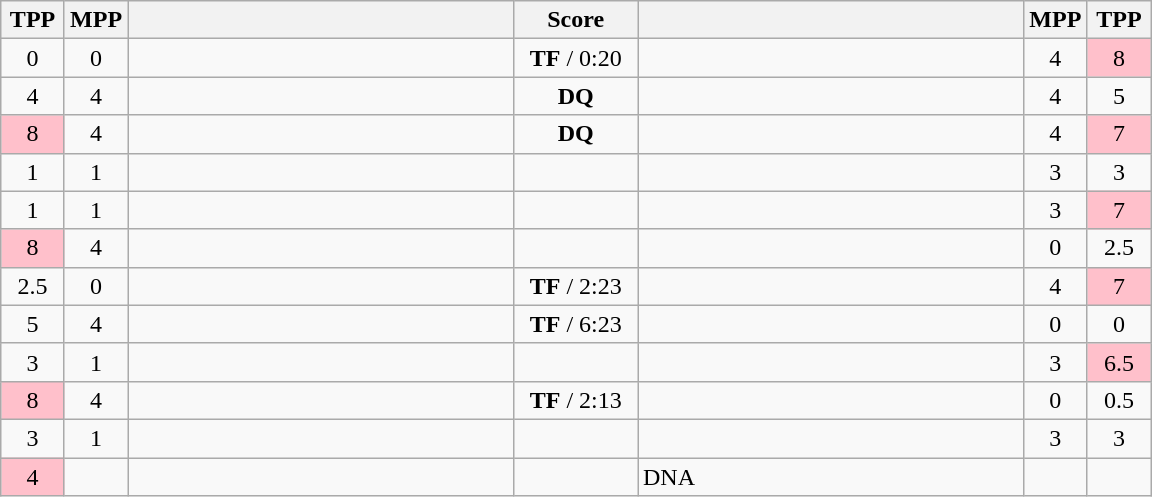<table class="wikitable" style="text-align: center;" |>
<tr>
<th width="35">TPP</th>
<th width="35">MPP</th>
<th width="250"></th>
<th width="75">Score</th>
<th width="250"></th>
<th width="35">MPP</th>
<th width="35">TPP</th>
</tr>
<tr>
<td>0</td>
<td>0</td>
<td style="text-align:left;"><strong></strong></td>
<td><strong>TF</strong> / 0:20</td>
<td style="text-align:left;"></td>
<td>4</td>
<td bgcolor=pink>8</td>
</tr>
<tr>
<td>4</td>
<td>4</td>
<td style="text-align:left;"></td>
<td><strong>DQ</strong></td>
<td style="text-align:left;"></td>
<td>4</td>
<td>5</td>
</tr>
<tr>
<td bgcolor=pink>8</td>
<td>4</td>
<td style="text-align:left;"></td>
<td><strong>DQ</strong></td>
<td style="text-align:left;"></td>
<td>4</td>
<td bgcolor=pink>7</td>
</tr>
<tr>
<td>1</td>
<td>1</td>
<td style="text-align:left;"><strong></strong></td>
<td></td>
<td style="text-align:left;"></td>
<td>3</td>
<td>3</td>
</tr>
<tr>
<td>1</td>
<td>1</td>
<td style="text-align:left;"><strong></strong></td>
<td></td>
<td style="text-align:left;"></td>
<td>3</td>
<td bgcolor=pink>7</td>
</tr>
<tr>
<td bgcolor=pink>8</td>
<td>4</td>
<td style="text-align:left;"></td>
<td></td>
<td style="text-align:left;"><strong></strong></td>
<td>0</td>
<td>2.5</td>
</tr>
<tr>
<td>2.5</td>
<td>0</td>
<td style="text-align:left;"><strong></strong></td>
<td><strong>TF</strong> / 2:23</td>
<td style="text-align:left;"></td>
<td>4</td>
<td bgcolor=pink>7</td>
</tr>
<tr>
<td>5</td>
<td>4</td>
<td style="text-align:left;"></td>
<td><strong>TF</strong> / 6:23</td>
<td style="text-align:left;"><strong></strong></td>
<td>0</td>
<td>0</td>
</tr>
<tr>
<td>3</td>
<td>1</td>
<td style="text-align:left;"><strong></strong></td>
<td></td>
<td style="text-align:left;"></td>
<td>3</td>
<td bgcolor=pink>6.5</td>
</tr>
<tr>
<td bgcolor=pink>8</td>
<td>4</td>
<td style="text-align:left;"></td>
<td><strong>TF</strong> / 2:13</td>
<td style="text-align:left;"><strong></strong></td>
<td>0</td>
<td>0.5</td>
</tr>
<tr>
<td>3</td>
<td>1</td>
<td style="text-align:left;"><strong></strong></td>
<td></td>
<td style="text-align:left;"></td>
<td>3</td>
<td>3</td>
</tr>
<tr>
<td bgcolor=pink>4</td>
<td></td>
<td style="text-align:left;"></td>
<td></td>
<td style="text-align:left;">DNA</td>
<td></td>
<td></td>
</tr>
</table>
